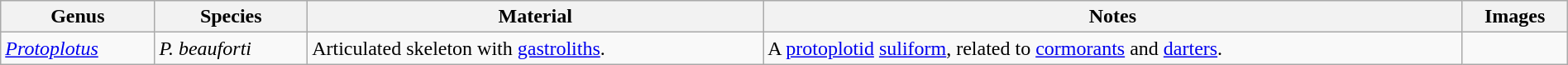<table class="wikitable" align="center" width="100%">
<tr>
<th>Genus</th>
<th>Species</th>
<th>Material</th>
<th>Notes</th>
<th>Images</th>
</tr>
<tr>
<td><em><a href='#'>Protoplotus</a></em></td>
<td><em>P. beauforti</em></td>
<td>Articulated skeleton with <a href='#'>gastroliths</a>.</td>
<td>A <a href='#'>protoplotid</a> <a href='#'>suliform</a>, related to <a href='#'>cormorants</a> and <a href='#'>darters</a>.</td>
<td></td>
</tr>
</table>
